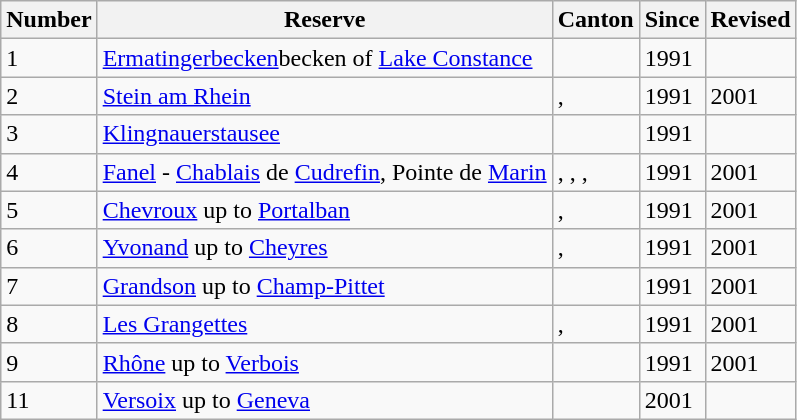<table class="wikitable sortable">
<tr>
<th>Number</th>
<th>Reserve</th>
<th>Canton</th>
<th>Since</th>
<th>Revised</th>
</tr>
<tr>
<td>1</td>
<td><a href='#'>Ermatingerbecken</a>becken of <a href='#'>Lake Constance</a></td>
<td></td>
<td>1991</td>
<td></td>
</tr>
<tr>
<td>2</td>
<td><a href='#'>Stein am Rhein</a></td>
<td>, </td>
<td>1991</td>
<td>2001</td>
</tr>
<tr>
<td>3</td>
<td><a href='#'>Klingnauerstausee</a></td>
<td></td>
<td>1991</td>
<td></td>
</tr>
<tr>
<td>4</td>
<td><a href='#'>Fanel</a> - <a href='#'>Chablais</a> de <a href='#'>Cudrefin</a>, Pointe de <a href='#'>Marin</a></td>
<td>, , , </td>
<td>1991</td>
<td>2001</td>
</tr>
<tr>
<td>5</td>
<td><a href='#'>Chevroux</a> up to <a href='#'>Portalban</a></td>
<td>, </td>
<td>1991</td>
<td>2001</td>
</tr>
<tr>
<td>6</td>
<td><a href='#'>Yvonand</a> up to <a href='#'>Cheyres</a></td>
<td>, </td>
<td>1991</td>
<td>2001</td>
</tr>
<tr>
<td>7</td>
<td><a href='#'>Grandson</a> up to <a href='#'>Champ-Pittet</a></td>
<td></td>
<td>1991</td>
<td>2001</td>
</tr>
<tr>
<td>8</td>
<td><a href='#'>Les Grangettes</a></td>
<td>, </td>
<td>1991</td>
<td>2001</td>
</tr>
<tr>
<td>9</td>
<td><a href='#'>Rhône</a> up to <a href='#'>Verbois</a></td>
<td></td>
<td>1991</td>
<td>2001</td>
</tr>
<tr>
<td>11</td>
<td><a href='#'>Versoix</a> up to <a href='#'>Geneva</a></td>
<td></td>
<td>2001</td>
<td></td>
</tr>
</table>
